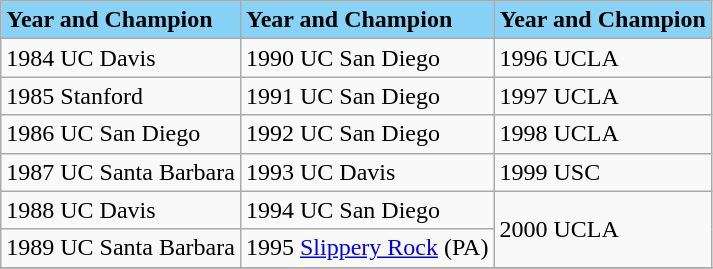<table class="wikitable">
<tr ! style="background-color: #87D3F8;">
<td><strong>Year and Champion</strong></td>
<td><strong>Year and Champion</strong></td>
<td><strong>Year and Champion</strong></td>
</tr>
<tr --->
<td>1984 UC Davis</td>
<td>1990 UC San Diego</td>
<td>1996 UCLA</td>
</tr>
<tr --->
<td>1985 Stanford</td>
<td>1991 UC San Diego</td>
<td>1997 UCLA</td>
</tr>
<tr --->
<td>1986 UC San Diego</td>
<td>1992 UC San Diego</td>
<td>1998 UCLA</td>
</tr>
<tr --->
<td>1987 UC Santa Barbara</td>
<td>1993 UC Davis</td>
<td>1999 USC</td>
</tr>
<tr --->
<td>1988 UC Davis</td>
<td>1994 UC San Diego</td>
<td rowspan="2">2000 UCLA</td>
</tr>
<tr --->
<td>1989 UC Santa Barbara</td>
<td>1995 <a href='#'>Slippery Rock</a> (PA)</td>
</tr>
<tr --->
</tr>
</table>
